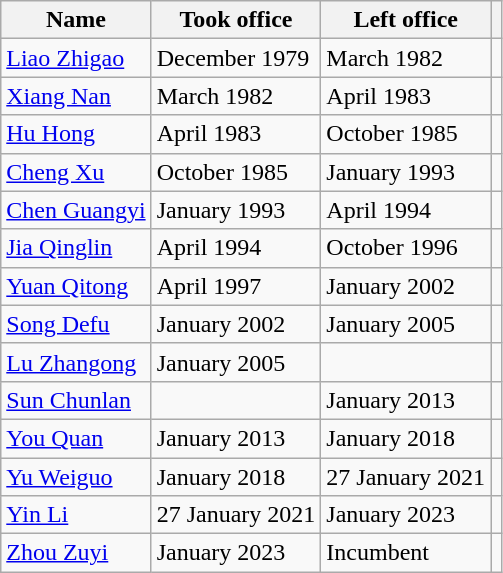<table class="wikitable">
<tr>
<th>Name</th>
<th>Took office</th>
<th>Left office</th>
<th></th>
</tr>
<tr>
<td><a href='#'>Liao Zhigao</a></td>
<td>December 1979</td>
<td>March 1982</td>
<td></td>
</tr>
<tr>
<td><a href='#'>Xiang Nan</a></td>
<td>March 1982</td>
<td>April 1983</td>
<td></td>
</tr>
<tr>
<td><a href='#'>Hu Hong</a></td>
<td>April 1983</td>
<td>October 1985</td>
<td></td>
</tr>
<tr>
<td><a href='#'>Cheng Xu</a></td>
<td>October 1985</td>
<td>January 1993</td>
<td></td>
</tr>
<tr>
<td><a href='#'>Chen Guangyi</a></td>
<td>January 1993</td>
<td>April 1994</td>
<td></td>
</tr>
<tr>
<td><a href='#'>Jia Qinglin</a></td>
<td>April 1994</td>
<td>October 1996</td>
<td></td>
</tr>
<tr>
<td><a href='#'>Yuan Qitong</a></td>
<td>April 1997</td>
<td>January 2002</td>
<td></td>
</tr>
<tr>
<td><a href='#'>Song Defu</a></td>
<td>January 2002</td>
<td>January 2005</td>
<td></td>
</tr>
<tr>
<td><a href='#'>Lu Zhangong</a></td>
<td>January 2005</td>
<td></td>
<td></td>
</tr>
<tr>
<td><a href='#'>Sun Chunlan</a></td>
<td></td>
<td>January 2013</td>
<td></td>
</tr>
<tr>
<td><a href='#'>You Quan</a></td>
<td>January 2013</td>
<td>January 2018</td>
<td></td>
</tr>
<tr>
<td><a href='#'>Yu Weiguo</a></td>
<td>January 2018</td>
<td>27 January 2021</td>
<td></td>
</tr>
<tr>
<td><a href='#'>Yin Li</a></td>
<td>27 January 2021</td>
<td>January 2023</td>
<td></td>
</tr>
<tr>
<td><a href='#'>Zhou Zuyi</a></td>
<td>January 2023</td>
<td>Incumbent</td>
<td></td>
</tr>
</table>
